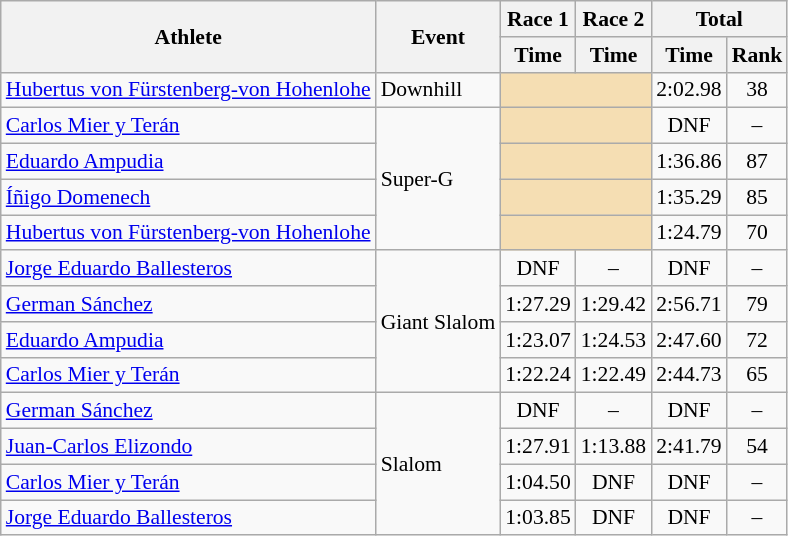<table class="wikitable" style="font-size:90%">
<tr>
<th rowspan="2">Athlete</th>
<th rowspan="2">Event</th>
<th>Race 1</th>
<th>Race 2</th>
<th colspan="2">Total</th>
</tr>
<tr>
<th>Time</th>
<th>Time</th>
<th>Time</th>
<th>Rank</th>
</tr>
<tr>
<td><a href='#'>Hubertus von Fürstenberg-von Hohenlohe</a></td>
<td>Downhill</td>
<td colspan="2" bgcolor="wheat"></td>
<td align="center">2:02.98</td>
<td align="center">38</td>
</tr>
<tr>
<td><a href='#'>Carlos Mier y Terán</a></td>
<td rowspan="4">Super-G</td>
<td colspan="2" bgcolor="wheat"></td>
<td align="center">DNF</td>
<td align="center">–</td>
</tr>
<tr>
<td><a href='#'>Eduardo Ampudia</a></td>
<td colspan="2" bgcolor="wheat"></td>
<td align="center">1:36.86</td>
<td align="center">87</td>
</tr>
<tr>
<td><a href='#'>Íñigo Domenech</a></td>
<td colspan="2" bgcolor="wheat"></td>
<td align="center">1:35.29</td>
<td align="center">85</td>
</tr>
<tr>
<td><a href='#'>Hubertus von Fürstenberg-von Hohenlohe</a></td>
<td colspan="2" bgcolor="wheat"></td>
<td align="center">1:24.79</td>
<td align="center">70</td>
</tr>
<tr>
<td><a href='#'>Jorge Eduardo Ballesteros</a></td>
<td rowspan="4">Giant Slalom</td>
<td align="center">DNF</td>
<td align="center">–</td>
<td align="center">DNF</td>
<td align="center">–</td>
</tr>
<tr>
<td><a href='#'>German Sánchez</a></td>
<td align="center">1:27.29</td>
<td align="center">1:29.42</td>
<td align="center">2:56.71</td>
<td align="center">79</td>
</tr>
<tr>
<td><a href='#'>Eduardo Ampudia</a></td>
<td align="center">1:23.07</td>
<td align="center">1:24.53</td>
<td align="center">2:47.60</td>
<td align="center">72</td>
</tr>
<tr>
<td><a href='#'>Carlos Mier y Terán</a></td>
<td align="center">1:22.24</td>
<td align="center">1:22.49</td>
<td align="center">2:44.73</td>
<td align="center">65</td>
</tr>
<tr>
<td><a href='#'>German Sánchez</a></td>
<td rowspan="4">Slalom</td>
<td align="center">DNF</td>
<td align="center">–</td>
<td align="center">DNF</td>
<td align="center">–</td>
</tr>
<tr>
<td><a href='#'>Juan-Carlos Elizondo</a></td>
<td align="center">1:27.91</td>
<td align="center">1:13.88</td>
<td align="center">2:41.79</td>
<td align="center">54</td>
</tr>
<tr>
<td><a href='#'>Carlos Mier y Terán</a></td>
<td align="center">1:04.50</td>
<td align="center">DNF</td>
<td align="center">DNF</td>
<td align="center">–</td>
</tr>
<tr>
<td><a href='#'>Jorge Eduardo Ballesteros</a></td>
<td align="center">1:03.85</td>
<td align="center">DNF</td>
<td align="center">DNF</td>
<td align="center">–</td>
</tr>
</table>
